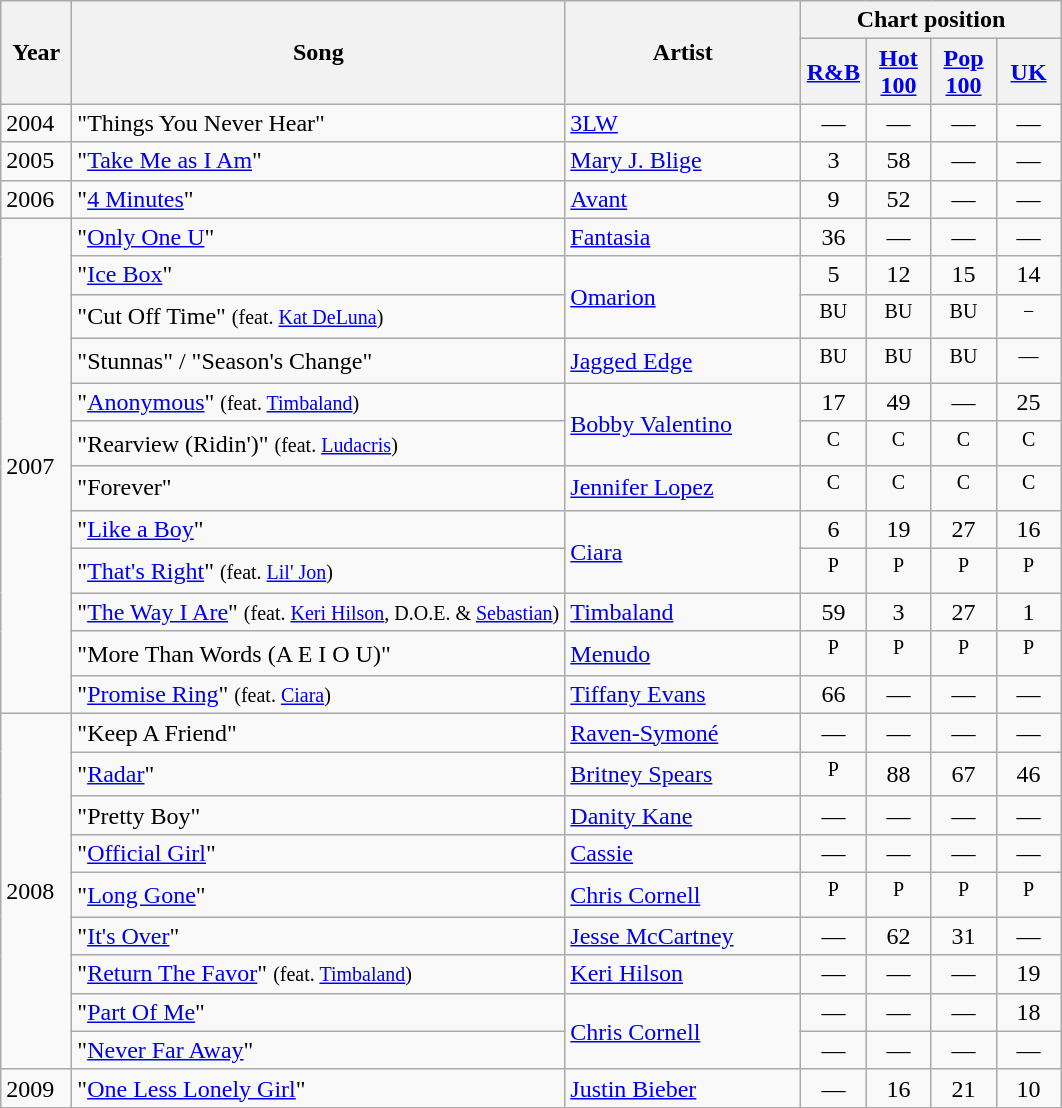<table class="wikitable">
<tr>
<th width="40" rowspan="2">Year</th>
<th rowspan="2">Song</th>
<th width="150" rowspan="2">Artist</th>
<th colspan="4">Chart position</th>
</tr>
<tr>
<th width="36"><a href='#'>R&B</a></th>
<th width="36"><a href='#'>Hot 100</a></th>
<th width="36"><a href='#'>Pop 100</a></th>
<th width="36"><a href='#'>UK</a></th>
</tr>
<tr>
<td>2004</td>
<td>"Things You Never Hear"</td>
<td><a href='#'>3LW</a></td>
<td align="center">—</td>
<td align="center">—</td>
<td align="center">—</td>
<td align="center">—</td>
</tr>
<tr>
<td>2005</td>
<td>"<a href='#'>Take Me as I Am</a>"</td>
<td><a href='#'>Mary J. Blige</a></td>
<td align="center">3</td>
<td align="center">58</td>
<td align="center">—</td>
<td align="center">—</td>
</tr>
<tr>
<td>2006</td>
<td>"<a href='#'>4 Minutes</a>"</td>
<td><a href='#'>Avant</a></td>
<td align="center">9</td>
<td align="center">52</td>
<td align="center">—</td>
<td align="center">—</td>
</tr>
<tr>
<td rowspan="12">2007</td>
<td>"<a href='#'>Only One U</a>"</td>
<td><a href='#'>Fantasia</a></td>
<td align="center">36</td>
<td align="center">—</td>
<td align="center">—</td>
<td align="center">—</td>
</tr>
<tr>
<td>"<a href='#'>Ice Box</a>"</td>
<td rowspan="2"><a href='#'>Omarion</a></td>
<td align="center">5</td>
<td align="center">12</td>
<td align="center">15</td>
<td align="center">14</td>
</tr>
<tr>
<td>"Cut Off Time" <small>(feat. <a href='#'>Kat DeLuna</a>)</small></td>
<td align="center"><sup>BU</sup></td>
<td align="center"><sup>BU</sup></td>
<td align="center"><sup>BU</sup></td>
<td align="center"><sup>−</sup></td>
</tr>
<tr>
<td>"Stunnas" / "Season's Change"</td>
<td><a href='#'>Jagged Edge</a></td>
<td align="center"><sup>BU</sup></td>
<td align="center"><sup>BU</sup></td>
<td align="center"><sup>BU</sup></td>
<td align="center"><sup>—</sup></td>
</tr>
<tr>
<td>"<a href='#'>Anonymous</a>" <small>(feat. <a href='#'>Timbaland</a>)</small></td>
<td rowspan="2"><a href='#'>Bobby Valentino</a></td>
<td align="center">17</td>
<td align="center">49</td>
<td align="center">—</td>
<td align="center">25</td>
</tr>
<tr>
<td>"Rearview (Ridin')" <small>(feat. <a href='#'>Ludacris</a>)</small></td>
<td align="center"><sup>C</sup></td>
<td align="center"><sup>C</sup></td>
<td align="center"><sup>C</sup></td>
<td align="center"><sup>C</sup></td>
</tr>
<tr>
<td>"Forever"</td>
<td><a href='#'>Jennifer Lopez</a></td>
<td align="center"><sup>C</sup></td>
<td align="center"><sup>C</sup></td>
<td align="center"><sup>C</sup></td>
<td align="center"><sup>C</sup></td>
</tr>
<tr>
<td>"<a href='#'>Like a Boy</a>"</td>
<td rowspan="2"><a href='#'>Ciara</a></td>
<td align="center">6</td>
<td align="center">19</td>
<td align="center">27</td>
<td align="center">16</td>
</tr>
<tr>
<td>"<a href='#'>That's Right</a>" <small>(feat. <a href='#'>Lil' Jon</a>)</small></td>
<td align="center"><sup>P</sup></td>
<td align="center"><sup>P</sup></td>
<td align="center"><sup>P</sup></td>
<td align="center"><sup>P</sup></td>
</tr>
<tr>
<td>"<a href='#'>The Way I Are</a>" <small>(feat. <a href='#'>Keri Hilson</a>, D.O.E. & <a href='#'>Sebastian</a>)</small></td>
<td><a href='#'>Timbaland</a></td>
<td align="center">59</td>
<td align="center">3</td>
<td align="center">27</td>
<td align="center">1</td>
</tr>
<tr>
<td>"More Than Words (A E I O U)"</td>
<td><a href='#'>Menudo</a></td>
<td align="center"><sup>P</sup></td>
<td align="center"><sup>P</sup></td>
<td align="center"><sup>P</sup></td>
<td align="center"><sup>P</sup></td>
</tr>
<tr>
<td>"<a href='#'>Promise Ring</a>" <small>(feat. <a href='#'>Ciara</a>)</small></td>
<td><a href='#'>Tiffany Evans</a></td>
<td align="center">66</td>
<td align="center">—</td>
<td align="center">—</td>
<td align="center">—</td>
</tr>
<tr>
<td rowspan="9">2008</td>
<td>"Keep A Friend"</td>
<td><a href='#'>Raven-Symoné</a></td>
<td align="center">—</td>
<td align="center">—</td>
<td align="center">—</td>
<td align="center">—</td>
</tr>
<tr>
<td>"<a href='#'>Radar</a>"</td>
<td><a href='#'>Britney Spears</a></td>
<td align="center"><sup>P</sup></td>
<td align="center">88</td>
<td align="center">67</td>
<td align="center">46</td>
</tr>
<tr>
<td>"Pretty Boy"</td>
<td><a href='#'>Danity Kane</a></td>
<td align="center">—</td>
<td align="center">—</td>
<td align="center">—</td>
<td align="center">—</td>
</tr>
<tr>
<td>"<a href='#'>Official Girl</a>"</td>
<td><a href='#'>Cassie</a></td>
<td align="center">—</td>
<td align="center">—</td>
<td align="center">—</td>
<td align="center">—</td>
</tr>
<tr>
<td>"<a href='#'>Long Gone</a>"</td>
<td><a href='#'>Chris Cornell</a></td>
<td align="center"><sup>P</sup></td>
<td align="center"><sup>P</sup></td>
<td align="center"><sup>P</sup></td>
<td align="center"><sup>P</sup></td>
</tr>
<tr>
<td>"<a href='#'>It's Over</a>"</td>
<td><a href='#'>Jesse McCartney</a></td>
<td align="center">—</td>
<td align="center">62</td>
<td align="center">31</td>
<td align="center">—</td>
</tr>
<tr>
<td>"<a href='#'>Return The Favor</a>" <small>(feat. <a href='#'>Timbaland</a>)</small></td>
<td><a href='#'>Keri Hilson</a></td>
<td align="center">—</td>
<td align="center">—</td>
<td align="center">—</td>
<td align="center">19</td>
</tr>
<tr>
<td>"<a href='#'>Part Of Me</a>"</td>
<td rowspan="2"><a href='#'>Chris Cornell</a></td>
<td align="center">—</td>
<td align="center">—</td>
<td align="center">—</td>
<td align="center">18</td>
</tr>
<tr>
<td>"<a href='#'>Never Far Away</a>"</td>
<td align="center">—</td>
<td align="center">—</td>
<td align="center">—</td>
<td align="center">—</td>
</tr>
<tr>
<td>2009</td>
<td>"<a href='#'>One Less Lonely Girl</a>"</td>
<td><a href='#'>Justin Bieber</a></td>
<td align="center">—</td>
<td align="center">16</td>
<td align="center">21</td>
<td align="center">10</td>
</tr>
</table>
